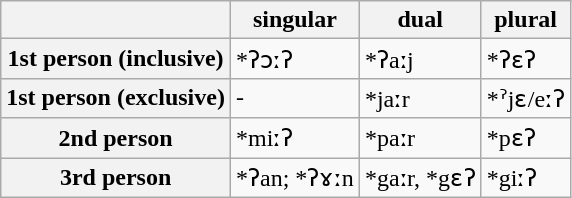<table class="wikitable">
<tr>
<th></th>
<th>singular</th>
<th>dual</th>
<th>plural</th>
</tr>
<tr>
<th>1st person (inclusive)</th>
<td>*ʔɔːʔ</td>
<td>*ʔaːj</td>
<td>*ʔɛʔ</td>
</tr>
<tr>
<th>1st person (exclusive)</th>
<td>-</td>
<td>*jaːr</td>
<td>*ˀjɛ/eːʔ</td>
</tr>
<tr>
<th>2nd person</th>
<td>*miːʔ</td>
<td>*paːr</td>
<td>*pɛʔ</td>
</tr>
<tr>
<th>3rd person</th>
<td>*ʔan; *ʔɤːn</td>
<td>*gaːr, *gɛʔ</td>
<td>*giːʔ</td>
</tr>
</table>
